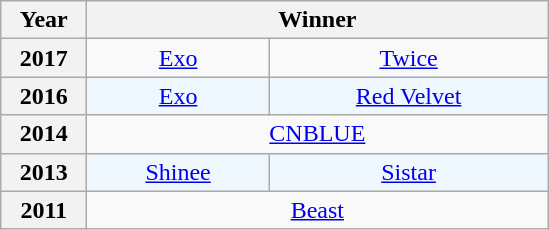<table class="wikitable plainrowheaders" style="text-align: center">
<tr>
<th scope="col" width="50">Year</th>
<th scope="col" width="300" colspan="2">Winner</th>
</tr>
<tr>
<th scope="row" style="text-align:center;">2017</th>
<td><a href='#'>Exo</a></td>
<td><a href='#'>Twice</a></td>
</tr>
<tr style="background:#F0F8FF">
<th scope="row" style="text-align:center;">2016</th>
<td><a href='#'>Exo</a></td>
<td><a href='#'>Red Velvet</a></td>
</tr>
<tr>
<th scope="row" style="text-align:center;">2014</th>
<td colspan="2"><a href='#'>CNBLUE</a></td>
</tr>
<tr style="background:#F0F8FF">
<th scope="row" style="text-align:center;">2013</th>
<td><a href='#'>Shinee</a></td>
<td><a href='#'>Sistar</a></td>
</tr>
<tr>
<th scope="row" style="text-align:center;">2011</th>
<td colspan="2"><a href='#'>Beast</a></td>
</tr>
</table>
